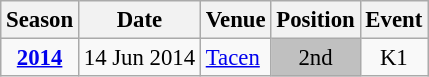<table class="wikitable" style="text-align:center; font-size:95%;">
<tr>
<th>Season</th>
<th>Date</th>
<th>Venue</th>
<th>Position</th>
<th>Event</th>
</tr>
<tr>
<td><strong><a href='#'>2014</a></strong></td>
<td align=right>14 Jun 2014</td>
<td align=left><a href='#'>Tacen</a></td>
<td bgcolor=silver>2nd</td>
<td>K1</td>
</tr>
</table>
